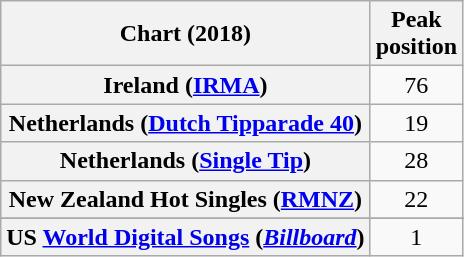<table class="wikitable sortable plainrowheaders" style="text-align:center">
<tr>
<th scope="col">Chart (2018)</th>
<th scope="col">Peak<br> position</th>
</tr>
<tr>
<th scope="row">Ireland (<a href='#'>IRMA</a>)</th>
<td>76</td>
</tr>
<tr>
<th scope="row">Netherlands (<a href='#'>Dutch Tipparade 40</a>)</th>
<td>19</td>
</tr>
<tr>
<th scope="row">Netherlands (<a href='#'>Single Tip</a>)</th>
<td>28</td>
</tr>
<tr>
<th scope="row">New Zealand Hot Singles (<a href='#'>RMNZ</a>)</th>
<td>22</td>
</tr>
<tr>
</tr>
<tr>
</tr>
<tr>
<th scope="row">US <a href='#'>World Digital Songs</a> (<em><a href='#'>Billboard</a></em>)</th>
<td>1</td>
</tr>
</table>
